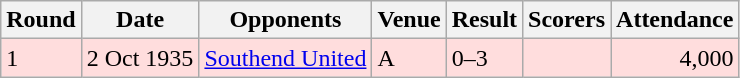<table class="wikitable">
<tr>
<th>Round</th>
<th>Date</th>
<th>Opponents</th>
<th>Venue</th>
<th>Result</th>
<th>Scorers</th>
<th>Attendance</th>
</tr>
<tr bgcolor="#ffdddd">
<td>1</td>
<td>2 Oct 1935</td>
<td><a href='#'>Southend United</a></td>
<td>A</td>
<td>0–3</td>
<td></td>
<td align="right">4,000</td>
</tr>
</table>
